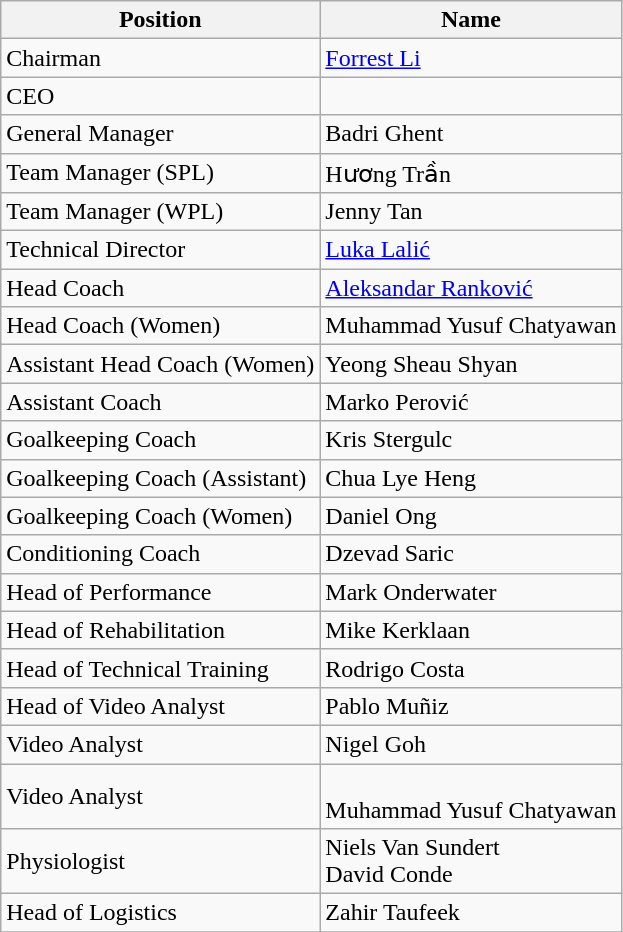<table class="wikitable">
<tr>
<th>Position</th>
<th>Name</th>
</tr>
<tr>
<td>Chairman</td>
<td> <a href='#'>Forrest Li</a></td>
</tr>
<tr>
<td>CEO</td>
<td></td>
</tr>
<tr>
<td>General Manager</td>
<td> Badri Ghent</td>
</tr>
<tr>
<td>Team Manager (SPL)</td>
<td> Hương Trần</td>
</tr>
<tr>
<td>Team Manager (WPL)</td>
<td> Jenny Tan</td>
</tr>
<tr>
<td>Technical Director</td>
<td> <a href='#'>Luka Lalić</a></td>
</tr>
<tr>
<td>Head Coach</td>
<td> <a href='#'>Aleksandar Ranković</a></td>
</tr>
<tr>
<td>Head Coach (Women)</td>
<td> Muhammad Yusuf Chatyawan</td>
</tr>
<tr>
<td>Assistant Head Coach (Women)</td>
<td> Yeong Sheau Shyan</td>
</tr>
<tr>
<td>Assistant Coach</td>
<td> Marko Perović</td>
</tr>
<tr>
<td>Goalkeeping Coach</td>
<td> Kris Stergulc</td>
</tr>
<tr>
<td>Goalkeeping Coach (Assistant)</td>
<td> Chua Lye Heng</td>
</tr>
<tr>
<td>Goalkeeping Coach (Women)</td>
<td> Daniel Ong</td>
</tr>
<tr>
<td>Conditioning Coach</td>
<td> Dzevad Saric</td>
</tr>
<tr>
<td>Head of Performance</td>
<td> Mark Onderwater</td>
</tr>
<tr>
<td>Head of Rehabilitation</td>
<td> Mike Kerklaan</td>
</tr>
<tr>
<td>Head of Technical Training</td>
<td> Rodrigo Costa <br></td>
</tr>
<tr>
<td>Head of Video Analyst</td>
<td> Pablo Muñiz</td>
</tr>
<tr>
<td>Video Analyst</td>
<td> Nigel Goh</td>
</tr>
<tr>
<td>Video Analyst</td>
<td><br>Muhammad Yusuf Chatyawan</td>
</tr>
<tr>
<td>Physiologist</td>
<td>  Niels Van Sundert <br>  David Conde</td>
</tr>
<tr>
<td>Head of Logistics</td>
<td> Zahir Taufeek</td>
</tr>
<tr>
</tr>
</table>
